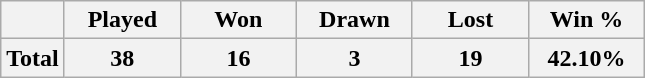<table class="wikitable" style="text-align: center;">
<tr>
<th></th>
<th width="70">Played</th>
<th width="70">Won</th>
<th width="70">Drawn</th>
<th width="70">Lost</th>
<th width="70">Win %</th>
</tr>
<tr class="sortbottom">
<th>Total</th>
<th>38</th>
<th>16</th>
<th>3</th>
<th>19</th>
<th>42.10%</th>
</tr>
</table>
